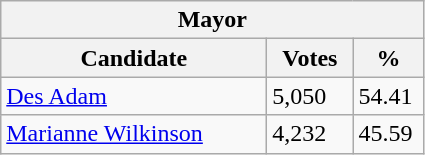<table class="wikitable">
<tr>
<th colspan="3">Mayor</th>
</tr>
<tr>
<th style="width: 170px">Candidate</th>
<th style="width: 50px">Votes</th>
<th style="width: 40px">%</th>
</tr>
<tr>
<td><a href='#'>Des Adam</a></td>
<td>5,050</td>
<td>54.41</td>
</tr>
<tr>
<td><a href='#'>Marianne Wilkinson</a></td>
<td>4,232</td>
<td>45.59</td>
</tr>
</table>
